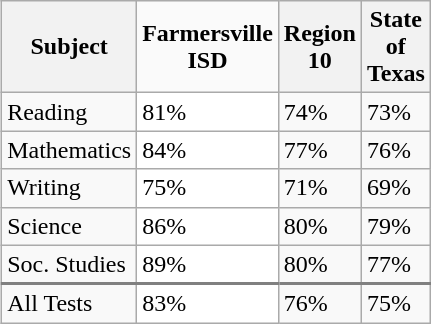<table class="wikitable" style="float:right; margin-left: 15px; width: 285px;">
<tr>
<th>Subject</th>
<th style="background:#fafafa;">Farmersville ISD</th>
<th>Region 10</th>
<th>State of Texas</th>
</tr>
<tr>
<td>Reading</td>
<td style="background:#fff;">81%</td>
<td>74%</td>
<td>73%</td>
</tr>
<tr>
<td>Mathematics</td>
<td style="background:#fff;">84%</td>
<td>77%</td>
<td>76%</td>
</tr>
<tr>
<td>Writing</td>
<td style="background:#fff;">75%</td>
<td>71%</td>
<td>69%</td>
</tr>
<tr>
<td>Science</td>
<td style="background:#fff;">86%</td>
<td>80%</td>
<td>79%</td>
</tr>
<tr>
<td style="border-bottom:2px solid gray;">Soc. Studies</td>
<td style="border-bottom:2px solid gray; background:#fff;">89%</td>
<td style="border-bottom:2px solid gray;">80%</td>
<td style="border-bottom:2px solid gray;">77%</td>
</tr>
<tr>
<td>All Tests</td>
<td style="background:#fff;">83%</td>
<td>76%</td>
<td>75%</td>
</tr>
</table>
